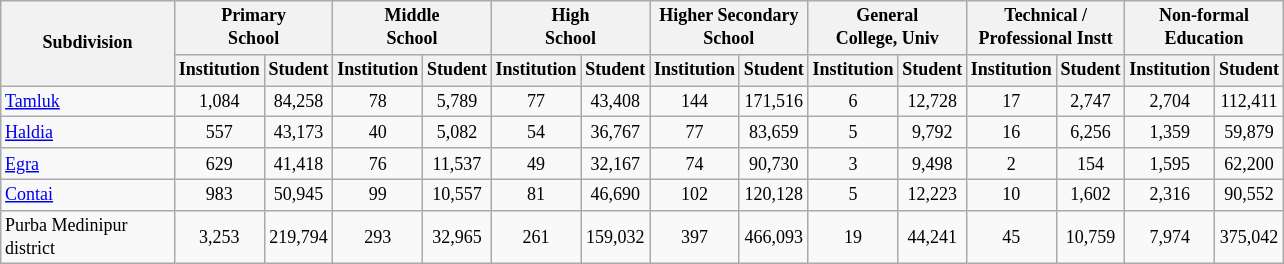<table class="wikitable" style="text-align:center;font-size: 9pt">
<tr>
<th width="110" rowspan="2">Subdivision</th>
<th colspan="2">Primary<br>School</th>
<th colspan="2">Middle<br>School</th>
<th colspan="2">High<br>School</th>
<th colspan="2">Higher Secondary<br>School</th>
<th colspan="2">General<br>College, Univ</th>
<th colspan="2">Technical /<br>Professional Instt</th>
<th colspan="2">Non-formal<br>Education</th>
</tr>
<tr>
<th width="30">Institution</th>
<th width="30">Student</th>
<th width="30">Institution</th>
<th width="30">Student</th>
<th width="30">Institution</th>
<th width="30">Student</th>
<th width="30">Institution</th>
<th width="30">Student</th>
<th width="30">Institution</th>
<th width="30">Student</th>
<th width="30">Institution</th>
<th width="30">Student</th>
<th width="30">Institution</th>
<th width="30">Student<br></th>
</tr>
<tr>
<td align=left><a href='#'>Tamluk</a></td>
<td align="center">1,084</td>
<td align="center">84,258</td>
<td align="center">78</td>
<td align="center">5,789</td>
<td align="center">77</td>
<td align="center">43,408</td>
<td align="center">144</td>
<td align="center">171,516</td>
<td align="center">6</td>
<td align="center">12,728</td>
<td align="center">17</td>
<td align="center">2,747</td>
<td align="center">2,704</td>
<td align="center">112,411</td>
</tr>
<tr>
<td align=left><a href='#'>Haldia</a></td>
<td align="center">557</td>
<td align="center">43,173</td>
<td align="center">40</td>
<td align="center">5,082</td>
<td align="center">54</td>
<td align="center">36,767</td>
<td align="center">77</td>
<td align="center">83,659</td>
<td align="center">5</td>
<td align="center">9,792</td>
<td align="center">16</td>
<td align="center">6,256</td>
<td align="center">1,359</td>
<td align="center">59,879</td>
</tr>
<tr>
<td align=left><a href='#'>Egra</a></td>
<td align="center">629</td>
<td align="center">41,418</td>
<td align="center">76</td>
<td align="center">11,537</td>
<td align="center">49</td>
<td align="center">32,167</td>
<td align="center">74</td>
<td align="center">90,730</td>
<td align="center">3</td>
<td align="center">9,498</td>
<td align="center">2</td>
<td align="center">154</td>
<td align="center">1,595</td>
<td align="center">62,200</td>
</tr>
<tr>
<td align=left><a href='#'>Contai</a></td>
<td align="center">983</td>
<td align="center">50,945</td>
<td align="center">99</td>
<td align="center">10,557</td>
<td align="center">81</td>
<td align="center">46,690</td>
<td align="center">102</td>
<td align="center">120,128</td>
<td align="center">5</td>
<td align="center">12,223</td>
<td align="center">10</td>
<td align="center">1,602</td>
<td align="center">2,316</td>
<td align="center">90,552</td>
</tr>
<tr>
<td align=left>Purba Medinipur district</td>
<td align="center">3,253</td>
<td align="center">219,794</td>
<td align="center">293</td>
<td align="center">32,965</td>
<td align="center">261</td>
<td align="center">159,032</td>
<td align="center">397</td>
<td align="center">466,093</td>
<td align="center">19</td>
<td align="center">44,241</td>
<td align="center">45</td>
<td align="center">10,759</td>
<td align="center">7,974</td>
<td align="center">375,042</td>
</tr>
</table>
